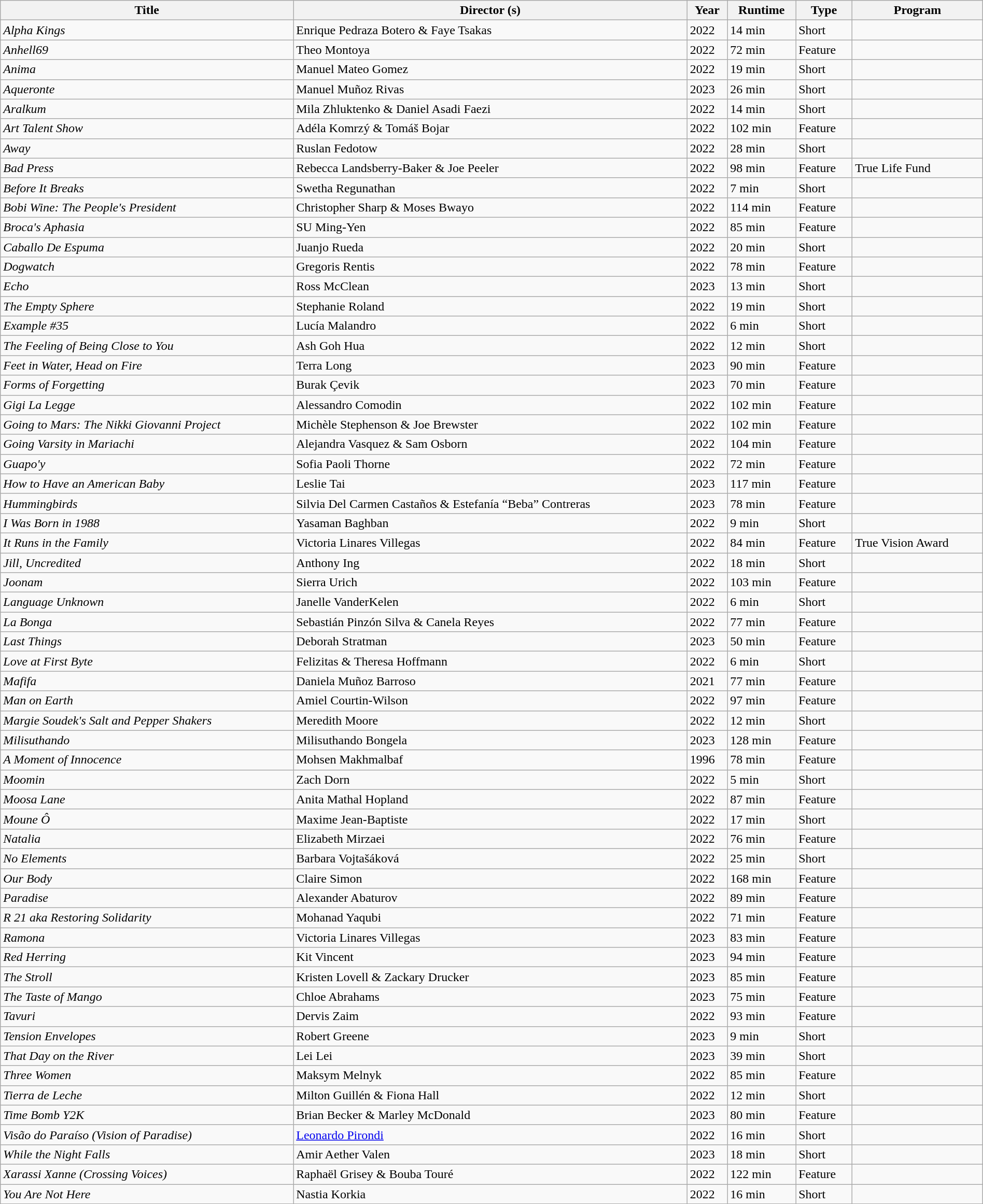<table class="wikitable sortable" width=100%>
<tr>
<th>Title</th>
<th>Director (s)</th>
<th>Year</th>
<th>Runtime</th>
<th>Type</th>
<th>Program</th>
</tr>
<tr>
<td><em>Alpha Kings</em></td>
<td>Enrique Pedraza Botero & Faye Tsakas</td>
<td>2022</td>
<td>14 min</td>
<td>Short</td>
<td></td>
</tr>
<tr>
<td><em>Anhell69</em></td>
<td>Theo Montoya</td>
<td>2022</td>
<td>72 min</td>
<td>Feature</td>
<td></td>
</tr>
<tr>
<td><em>Anima</em></td>
<td>Manuel Mateo Gomez</td>
<td>2022</td>
<td>19 min</td>
<td>Short</td>
<td></td>
</tr>
<tr>
<td><em>Aqueronte</em></td>
<td>Manuel Muñoz Rivas</td>
<td>2023</td>
<td>26 min</td>
<td>Short</td>
<td></td>
</tr>
<tr>
<td><em>Aralkum</em></td>
<td>Mila Zhluktenko & Daniel Asadi Faezi</td>
<td>2022</td>
<td>14 min</td>
<td>Short</td>
<td></td>
</tr>
<tr>
<td><em>Art Talent Show</em></td>
<td>Adéla Komrzý & Tomáš Bojar</td>
<td>2022</td>
<td>102 min</td>
<td>Feature</td>
<td></td>
</tr>
<tr>
<td><em>Away</em></td>
<td>Ruslan Fedotow</td>
<td>2022</td>
<td>28 min</td>
<td>Short</td>
<td></td>
</tr>
<tr>
<td><em>Bad Press</em></td>
<td>Rebecca Landsberry-Baker & Joe Peeler</td>
<td>2022</td>
<td>98 min</td>
<td>Feature</td>
<td>True Life Fund</td>
</tr>
<tr>
<td><em>Before It Breaks</em></td>
<td>Swetha Regunathan</td>
<td>2022</td>
<td>7 min</td>
<td>Short</td>
<td></td>
</tr>
<tr>
<td><em>Bobi Wine: The People's President</em></td>
<td>Christopher Sharp & Moses Bwayo</td>
<td>2022</td>
<td>114 min</td>
<td>Feature</td>
<td></td>
</tr>
<tr>
<td><em>Broca's Aphasia</em></td>
<td>SU Ming-Yen</td>
<td>2022</td>
<td>85 min</td>
<td>Feature</td>
<td></td>
</tr>
<tr>
<td><em>Caballo De Espuma</em></td>
<td>Juanjo Rueda</td>
<td>2022</td>
<td>20 min</td>
<td>Short</td>
<td></td>
</tr>
<tr>
<td><em>Dogwatch</em></td>
<td>Gregoris Rentis</td>
<td>2022</td>
<td>78 min</td>
<td>Feature</td>
<td></td>
</tr>
<tr>
<td><em>Echo</em></td>
<td>Ross McClean</td>
<td>2023</td>
<td>13 min</td>
<td>Short</td>
<td></td>
</tr>
<tr>
<td><em>The Empty Sphere</em></td>
<td>Stephanie Roland</td>
<td>2022</td>
<td>19 min</td>
<td>Short</td>
<td></td>
</tr>
<tr>
<td><em>Example #35</em></td>
<td>Lucía Malandro</td>
<td>2022</td>
<td>6 min</td>
<td>Short</td>
<td></td>
</tr>
<tr>
<td><em>The Feeling of Being Close to You</em></td>
<td>Ash Goh Hua</td>
<td>2022</td>
<td>12 min</td>
<td>Short</td>
<td></td>
</tr>
<tr>
<td><em>Feet in Water, Head on Fire</em></td>
<td>Terra Long</td>
<td>2023</td>
<td>90 min</td>
<td>Feature</td>
<td></td>
</tr>
<tr>
<td><em>Forms of Forgetting</em></td>
<td>Burak Çevik</td>
<td>2023</td>
<td>70 min</td>
<td>Feature</td>
<td></td>
</tr>
<tr>
<td><em>Gigi La Legge</em></td>
<td>Alessandro Comodin</td>
<td>2022</td>
<td>102 min</td>
<td>Feature</td>
<td></td>
</tr>
<tr>
<td><em>Going to Mars: The Nikki Giovanni Project</em></td>
<td>Michèle Stephenson & Joe Brewster</td>
<td>2022</td>
<td>102 min</td>
<td>Feature</td>
<td></td>
</tr>
<tr>
<td><em>Going Varsity in Mariachi</em></td>
<td>Alejandra Vasquez & Sam Osborn</td>
<td>2022</td>
<td>104 min</td>
<td>Feature</td>
<td></td>
</tr>
<tr>
<td><em>Guapo'y</em></td>
<td>Sofia Paoli Thorne</td>
<td>2022</td>
<td>72 min</td>
<td>Feature</td>
<td></td>
</tr>
<tr>
<td><em>How to Have an American Baby</em></td>
<td>Leslie Tai</td>
<td>2023</td>
<td>117 min</td>
<td>Feature</td>
<td></td>
</tr>
<tr>
<td><em>Hummingbirds</em></td>
<td>Silvia Del Carmen Castaños & Estefanía “Beba” Contreras</td>
<td>2023</td>
<td>78 min</td>
<td>Feature</td>
<td></td>
</tr>
<tr>
<td><em>I Was Born in 1988</em></td>
<td>Yasaman Baghban</td>
<td>2022</td>
<td>9 min</td>
<td>Short</td>
<td></td>
</tr>
<tr>
<td><em>It Runs in the Family</em></td>
<td>Victoria Linares Villegas</td>
<td>2022</td>
<td>84 min</td>
<td>Feature</td>
<td>True Vision Award</td>
</tr>
<tr>
<td><em>Jill, Uncredited</em></td>
<td>Anthony Ing</td>
<td>2022</td>
<td>18 min</td>
<td>Short</td>
<td></td>
</tr>
<tr>
<td><em>Joonam</em></td>
<td>Sierra Urich</td>
<td>2022</td>
<td>103 min</td>
<td>Feature</td>
<td></td>
</tr>
<tr>
<td><em>Language Unknown</em></td>
<td>Janelle VanderKelen</td>
<td>2022</td>
<td>6 min</td>
<td>Short</td>
<td></td>
</tr>
<tr>
<td><em>La Bonga</em></td>
<td>Sebastián Pinzón Silva & Canela Reyes</td>
<td>2022</td>
<td>77 min</td>
<td>Feature</td>
<td></td>
</tr>
<tr>
<td><em>Last Things</em></td>
<td>Deborah Stratman</td>
<td>2023</td>
<td>50 min</td>
<td>Feature</td>
<td></td>
</tr>
<tr>
<td><em>Love at First Byte</em></td>
<td>Felizitas & Theresa Hoffmann</td>
<td>2022</td>
<td>6 min</td>
<td>Short</td>
<td></td>
</tr>
<tr>
<td><em>Mafifa</em></td>
<td>Daniela Muñoz Barroso</td>
<td>2021</td>
<td>77 min</td>
<td>Feature</td>
<td></td>
</tr>
<tr>
<td><em>Man on Earth</em></td>
<td>Amiel Courtin-Wilson</td>
<td>2022</td>
<td>97 min</td>
<td>Feature</td>
<td></td>
</tr>
<tr>
<td><em>Margie Soudek's Salt and Pepper Shakers</em></td>
<td>Meredith Moore</td>
<td>2022</td>
<td>12 min</td>
<td>Short</td>
<td></td>
</tr>
<tr>
<td><em>Milisuthando</em></td>
<td>Milisuthando Bongela</td>
<td>2023</td>
<td>128 min</td>
<td>Feature</td>
<td></td>
</tr>
<tr>
<td><em>A Moment of Innocence</em></td>
<td>Mohsen Makhmalbaf</td>
<td>1996</td>
<td>78 min</td>
<td>Feature</td>
<td></td>
</tr>
<tr>
<td><em>Moomin</em></td>
<td>Zach Dorn</td>
<td>2022</td>
<td>5 min</td>
<td>Short</td>
<td></td>
</tr>
<tr>
<td><em>Moosa Lane</em></td>
<td>Anita Mathal Hopland</td>
<td>2022</td>
<td>87 min</td>
<td>Feature</td>
<td></td>
</tr>
<tr>
<td><em>Moune Ô</em></td>
<td>Maxime Jean-Baptiste</td>
<td>2022</td>
<td>17 min</td>
<td>Short</td>
<td></td>
</tr>
<tr>
<td><em>Natalia</em></td>
<td>Elizabeth Mirzaei</td>
<td>2022</td>
<td>76 min</td>
<td>Feature</td>
<td></td>
</tr>
<tr>
<td><em>No Elements</em></td>
<td>Barbara Vojtašáková</td>
<td>2022</td>
<td>25 min</td>
<td>Short</td>
<td></td>
</tr>
<tr>
<td><em>Our Body</em></td>
<td>Claire Simon</td>
<td>2022</td>
<td>168 min</td>
<td>Feature</td>
<td></td>
</tr>
<tr>
<td><em>Paradise</em></td>
<td>Alexander Abaturov</td>
<td>2022</td>
<td>89 min</td>
<td>Feature</td>
<td></td>
</tr>
<tr>
<td><em>R 21 aka Restoring Solidarity</em></td>
<td>Mohanad Yaqubi</td>
<td>2022</td>
<td>71 min</td>
<td>Feature</td>
<td></td>
</tr>
<tr>
<td><em>Ramona</em></td>
<td>Victoria Linares Villegas</td>
<td>2023</td>
<td>83 min</td>
<td>Feature</td>
<td></td>
</tr>
<tr>
<td><em>Red Herring</em></td>
<td>Kit Vincent</td>
<td>2023</td>
<td>94 min</td>
<td>Feature</td>
<td></td>
</tr>
<tr>
<td><em>The Stroll</em></td>
<td>Kristen Lovell & Zackary Drucker</td>
<td>2023</td>
<td>85 min</td>
<td>Feature</td>
<td></td>
</tr>
<tr>
<td><em>The Taste of Mango</em></td>
<td>Chloe Abrahams</td>
<td>2023</td>
<td>75 min</td>
<td>Feature</td>
<td></td>
</tr>
<tr>
<td><em>Tavuri</em></td>
<td>Dervis Zaim</td>
<td>2022</td>
<td>93 min</td>
<td>Feature</td>
<td></td>
</tr>
<tr>
<td><em>Tension Envelopes</em></td>
<td>Robert Greene</td>
<td>2023</td>
<td>9 min</td>
<td>Short</td>
<td></td>
</tr>
<tr>
<td><em>That Day on the River</em></td>
<td>Lei Lei</td>
<td>2023</td>
<td>39 min</td>
<td>Short</td>
<td></td>
</tr>
<tr>
<td><em>Three Women</em></td>
<td>Maksym Melnyk</td>
<td>2022</td>
<td>85 min</td>
<td>Feature</td>
<td></td>
</tr>
<tr>
<td><em>Tierra de Leche</em></td>
<td>Milton Guillén & Fiona Hall</td>
<td>2022</td>
<td>12 min</td>
<td>Short</td>
<td></td>
</tr>
<tr>
<td><em>Time Bomb Y2K</em></td>
<td>Brian Becker & Marley McDonald</td>
<td>2023</td>
<td>80 min</td>
<td>Feature</td>
<td></td>
</tr>
<tr>
<td><em>Visão do Paraíso (Vision of Paradise)</em></td>
<td><a href='#'>Leonardo Pirondi</a></td>
<td>2022</td>
<td>16 min</td>
<td>Short</td>
<td></td>
</tr>
<tr>
<td><em>While the Night Falls</em></td>
<td>Amir Aether Valen</td>
<td>2023</td>
<td>18 min</td>
<td>Short</td>
<td></td>
</tr>
<tr>
<td><em>Xarassi Xanne (Crossing Voices)</em></td>
<td>Raphaël Grisey & Bouba Touré</td>
<td>2022</td>
<td>122 min</td>
<td>Feature</td>
<td></td>
</tr>
<tr>
<td><em>You Are Not Here</em></td>
<td>Nastia Korkia</td>
<td>2022</td>
<td>16 min</td>
<td>Short</td>
</tr>
</table>
